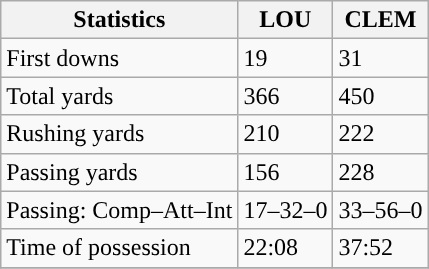<table class="wikitable" style="float: left;">
<tr>
<th>Statistics</th>
<th>LOU</th>
<th>CLEM</th>
</tr>
<tr>
<td>First downs</td>
<td>19</td>
<td>31</td>
</tr>
<tr>
<td>Total yards</td>
<td>366</td>
<td>450</td>
</tr>
<tr>
<td>Rushing yards</td>
<td>210</td>
<td>222</td>
</tr>
<tr>
<td>Passing yards</td>
<td>156</td>
<td>228</td>
</tr>
<tr>
<td>Passing: Comp–Att–Int</td>
<td>17–32–0</td>
<td>33–56–0</td>
</tr>
<tr>
<td>Time of possession</td>
<td>22:08</td>
<td>37:52</td>
</tr>
<tr>
</tr>
</table>
